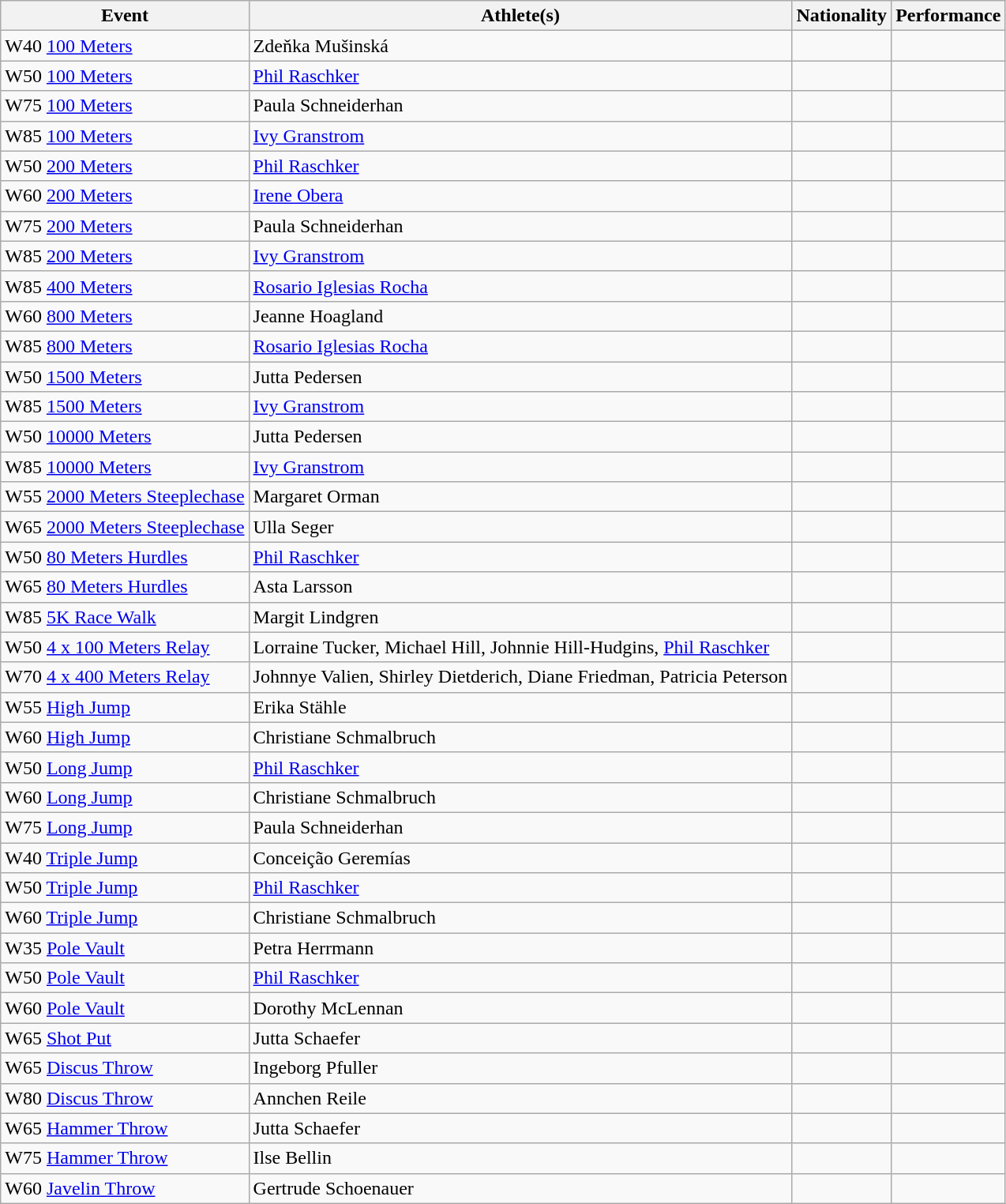<table class="wikitable">
<tr>
<th>Event</th>
<th>Athlete(s)</th>
<th>Nationality</th>
<th>Performance</th>
</tr>
<tr>
<td>W40 <a href='#'>100 Meters</a></td>
<td>Zdeňka Mušinská</td>
<td></td>
<td></td>
</tr>
<tr>
<td>W50 <a href='#'>100 Meters</a></td>
<td><a href='#'>Phil Raschker</a></td>
<td></td>
<td></td>
</tr>
<tr>
<td>W75 <a href='#'>100 Meters</a></td>
<td>Paula Schneiderhan</td>
<td></td>
<td></td>
</tr>
<tr>
<td>W85 <a href='#'>100 Meters</a></td>
<td><a href='#'>Ivy Granstrom</a></td>
<td></td>
<td></td>
</tr>
<tr>
<td>W50 <a href='#'>200 Meters</a></td>
<td><a href='#'>Phil Raschker</a></td>
<td></td>
<td></td>
</tr>
<tr>
<td>W60 <a href='#'>200 Meters</a></td>
<td><a href='#'>Irene Obera</a></td>
<td></td>
<td></td>
</tr>
<tr>
<td>W75 <a href='#'>200 Meters</a></td>
<td>Paula Schneiderhan</td>
<td></td>
<td></td>
</tr>
<tr>
<td>W85 <a href='#'>200 Meters</a></td>
<td><a href='#'>Ivy Granstrom</a></td>
<td></td>
<td></td>
</tr>
<tr>
<td>W85 <a href='#'>400 Meters</a></td>
<td><a href='#'>Rosario Iglesias Rocha</a></td>
<td></td>
<td></td>
</tr>
<tr>
<td>W60 <a href='#'>800 Meters</a></td>
<td>Jeanne Hoagland</td>
<td></td>
<td></td>
</tr>
<tr>
<td>W85 <a href='#'>800 Meters</a></td>
<td><a href='#'>Rosario Iglesias Rocha</a></td>
<td></td>
<td></td>
</tr>
<tr>
<td>W50 <a href='#'>1500 Meters</a></td>
<td>Jutta Pedersen</td>
<td></td>
<td></td>
</tr>
<tr>
<td>W85 <a href='#'>1500 Meters</a></td>
<td><a href='#'>Ivy Granstrom</a></td>
<td></td>
<td></td>
</tr>
<tr>
<td>W50 <a href='#'>10000 Meters</a></td>
<td>Jutta Pedersen</td>
<td></td>
<td></td>
</tr>
<tr>
<td>W85 <a href='#'>10000 Meters</a></td>
<td><a href='#'>Ivy Granstrom</a></td>
<td></td>
<td></td>
</tr>
<tr>
<td>W55 <a href='#'>2000 Meters Steeplechase</a></td>
<td>Margaret Orman</td>
<td></td>
<td></td>
</tr>
<tr>
<td>W65 <a href='#'>2000 Meters Steeplechase</a></td>
<td>Ulla Seger</td>
<td></td>
<td></td>
</tr>
<tr>
<td>W50 <a href='#'>80 Meters Hurdles</a></td>
<td><a href='#'>Phil Raschker</a></td>
<td></td>
<td></td>
</tr>
<tr>
<td>W65 <a href='#'>80 Meters Hurdles</a></td>
<td>Asta Larsson</td>
<td></td>
<td></td>
</tr>
<tr>
<td>W85 <a href='#'>5K Race Walk</a></td>
<td>Margit Lindgren</td>
<td></td>
<td></td>
</tr>
<tr>
<td>W50 <a href='#'>4 x 100 Meters Relay</a></td>
<td>Lorraine Tucker, Michael Hill, Johnnie Hill-Hudgins, <a href='#'>Phil Raschker</a></td>
<td></td>
<td></td>
</tr>
<tr>
<td>W70 <a href='#'>4 x 400 Meters Relay</a></td>
<td>Johnnye Valien, Shirley Dietderich, Diane Friedman, Patricia Peterson</td>
<td></td>
<td></td>
</tr>
<tr>
<td>W55 <a href='#'>High Jump</a></td>
<td>Erika Stähle</td>
<td></td>
<td></td>
</tr>
<tr>
<td>W60 <a href='#'>High Jump</a></td>
<td>Christiane Schmalbruch</td>
<td></td>
<td></td>
</tr>
<tr>
<td>W50 <a href='#'>Long Jump</a></td>
<td><a href='#'>Phil Raschker</a></td>
<td></td>
<td></td>
</tr>
<tr>
<td>W60 <a href='#'>Long Jump</a></td>
<td>Christiane Schmalbruch</td>
<td></td>
<td></td>
</tr>
<tr>
<td>W75 <a href='#'>Long Jump</a></td>
<td>Paula Schneiderhan</td>
<td></td>
<td></td>
</tr>
<tr>
<td>W40 <a href='#'>Triple Jump</a></td>
<td>Conceição Geremías</td>
<td></td>
<td></td>
</tr>
<tr>
<td>W50 <a href='#'>Triple Jump</a></td>
<td><a href='#'>Phil Raschker</a></td>
<td></td>
<td></td>
</tr>
<tr>
<td>W60 <a href='#'>Triple Jump</a></td>
<td>Christiane Schmalbruch</td>
<td></td>
<td></td>
</tr>
<tr>
<td>W35 <a href='#'>Pole Vault</a></td>
<td>Petra Herrmann</td>
<td></td>
<td></td>
</tr>
<tr>
<td>W50 <a href='#'>Pole Vault</a></td>
<td><a href='#'>Phil Raschker</a></td>
<td></td>
<td></td>
</tr>
<tr>
<td>W60 <a href='#'>Pole Vault</a></td>
<td>Dorothy McLennan</td>
<td></td>
<td></td>
</tr>
<tr>
<td>W65 <a href='#'>Shot Put</a></td>
<td>Jutta Schaefer</td>
<td></td>
<td></td>
</tr>
<tr>
<td>W65 <a href='#'>Discus Throw</a></td>
<td>Ingeborg Pfuller</td>
<td></td>
<td></td>
</tr>
<tr>
<td>W80 <a href='#'>Discus Throw</a></td>
<td>Annchen Reile</td>
<td></td>
<td></td>
</tr>
<tr>
<td>W65 <a href='#'>Hammer Throw</a></td>
<td>Jutta Schaefer</td>
<td></td>
<td></td>
</tr>
<tr>
<td>W75 <a href='#'>Hammer Throw</a></td>
<td>Ilse Bellin</td>
<td></td>
<td></td>
</tr>
<tr>
<td>W60 <a href='#'>Javelin Throw</a></td>
<td>Gertrude Schoenauer</td>
<td></td>
<td></td>
</tr>
</table>
